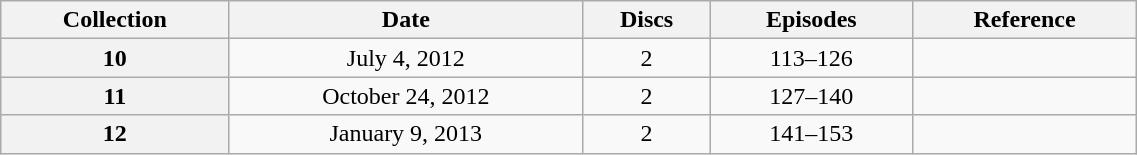<table class="wikitable" style="text-align: center; width: 60%;">
<tr>
<th scope="col" 175px;>Collection</th>
<th scope="col" 125px;>Date</th>
<th scope="col">Discs</th>
<th scope="col">Episodes</th>
<th scope="col">Reference</th>
</tr>
<tr>
<th scope="row">10</th>
<td>July 4, 2012</td>
<td>2</td>
<td>113–126</td>
<td></td>
</tr>
<tr>
<th scope="row">11</th>
<td>October 24, 2012</td>
<td>2</td>
<td>127–140</td>
<td></td>
</tr>
<tr>
<th scope="row">12</th>
<td>January 9, 2013</td>
<td>2</td>
<td>141–153</td>
<td></td>
</tr>
</table>
